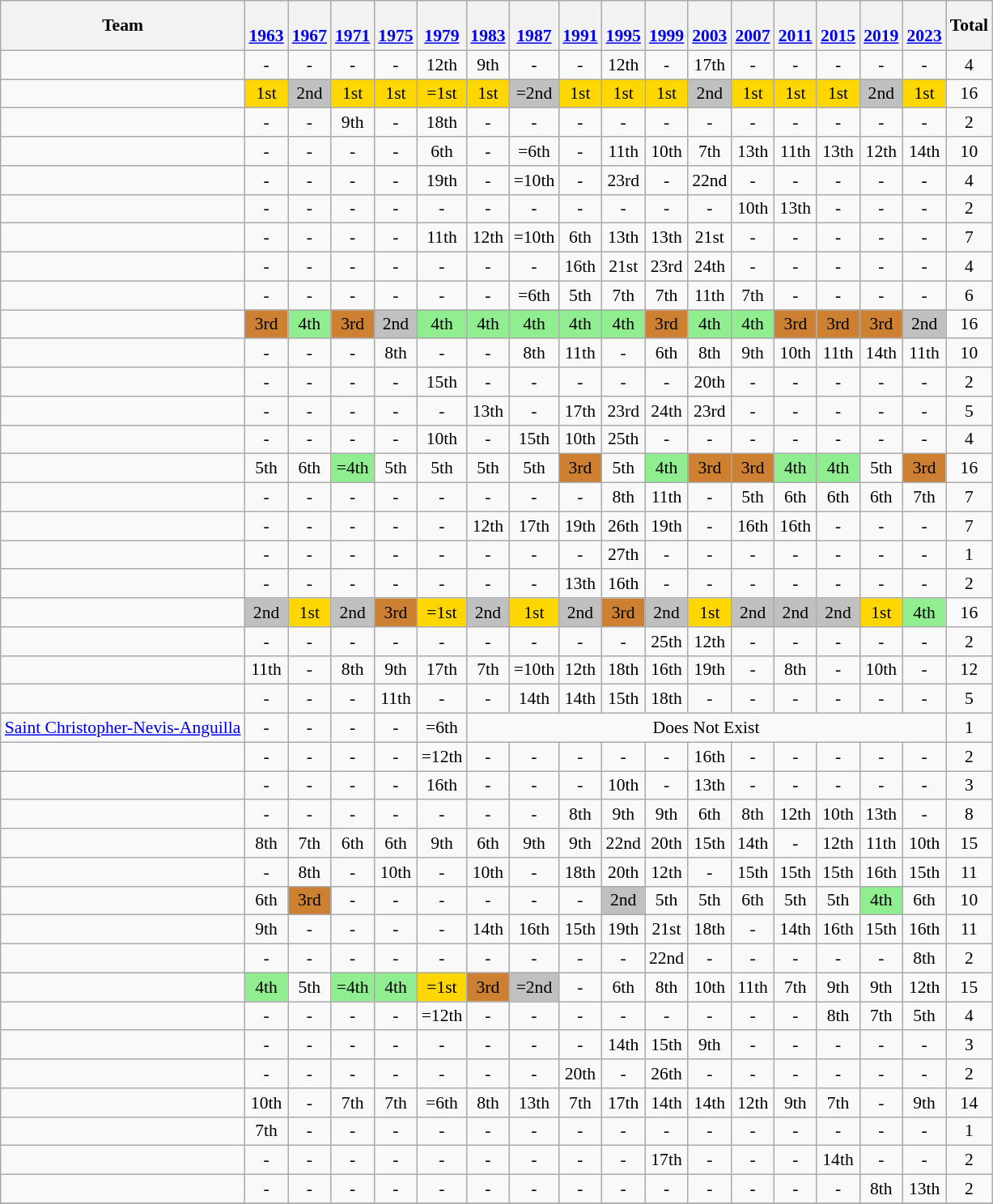<table class=wikitable style="text-align:center; font-size:90%">
<tr>
<th>Team</th>
<th><br><a href='#'>1963</a></th>
<th><br><a href='#'>1967</a></th>
<th><br><a href='#'>1971</a></th>
<th><br><a href='#'>1975</a></th>
<th><br><a href='#'>1979</a></th>
<th><br><a href='#'>1983</a></th>
<th><br><a href='#'>1987</a></th>
<th><br><a href='#'>1991</a></th>
<th><br><a href='#'>1995</a></th>
<th><br><a href='#'>1999</a></th>
<th><br><a href='#'>2003</a></th>
<th><br><a href='#'>2007</a></th>
<th><br><a href='#'>2011</a></th>
<th><br><a href='#'>2015</a></th>
<th><br><a href='#'>2019</a></th>
<th><br><a href='#'>2023</a></th>
<th>Total</th>
</tr>
<tr>
<td align=left></td>
<td>-</td>
<td>-</td>
<td>-</td>
<td>-</td>
<td>12th</td>
<td>9th</td>
<td>-</td>
<td>-</td>
<td>12th</td>
<td>-</td>
<td>17th</td>
<td>-</td>
<td>-</td>
<td>-</td>
<td>-</td>
<td>-</td>
<td>4</td>
</tr>
<tr>
<td align=left></td>
<td bgcolor="#FFD700">1st</td>
<td bgcolor="#C0C0C0">2nd</td>
<td bgcolor="#FFD700">1st</td>
<td bgcolor="#FFD700">1st</td>
<td bgcolor="#FFD700">=1st</td>
<td bgcolor="#FFD700">1st</td>
<td bgcolor="#C0C0C0">=2nd</td>
<td bgcolor="#FFD700">1st</td>
<td bgcolor="#FFD700">1st</td>
<td bgcolor="#FFD700">1st</td>
<td bgcolor="#C0C0C0">2nd</td>
<td bgcolor="#FFD700">1st</td>
<td bgcolor="#FFD700">1st</td>
<td bgcolor="#FFD700">1st</td>
<td bgcolor="#C0C0C0">2nd</td>
<td bgcolor="#FFD700">1st</td>
<td>16</td>
</tr>
<tr>
<td align=left></td>
<td>-</td>
<td>-</td>
<td>9th</td>
<td>-</td>
<td>18th</td>
<td>-</td>
<td>-</td>
<td>-</td>
<td>-</td>
<td>-</td>
<td>-</td>
<td>-</td>
<td>-</td>
<td>-</td>
<td>-</td>
<td>-</td>
<td>2</td>
</tr>
<tr>
<td align=left></td>
<td>-</td>
<td>-</td>
<td>-</td>
<td>-</td>
<td>6th</td>
<td>-</td>
<td>=6th</td>
<td>-</td>
<td>11th</td>
<td>10th</td>
<td>7th</td>
<td>13th</td>
<td>11th</td>
<td>13th</td>
<td>12th</td>
<td>14th</td>
<td>10</td>
</tr>
<tr>
<td align=left></td>
<td>-</td>
<td>-</td>
<td>-</td>
<td>-</td>
<td>19th</td>
<td>-</td>
<td>=10th</td>
<td>-</td>
<td>23rd</td>
<td>-</td>
<td>22nd</td>
<td>-</td>
<td>-</td>
<td>-</td>
<td>-</td>
<td>-</td>
<td>4</td>
</tr>
<tr>
<td align=left></td>
<td>-</td>
<td>-</td>
<td>-</td>
<td>-</td>
<td>-</td>
<td>-</td>
<td>-</td>
<td>-</td>
<td>-</td>
<td>-</td>
<td>-</td>
<td>10th</td>
<td>13th</td>
<td>-</td>
<td>-</td>
<td>-</td>
<td>2</td>
</tr>
<tr>
<td align=left></td>
<td>-</td>
<td>-</td>
<td>-</td>
<td>-</td>
<td>11th</td>
<td>12th</td>
<td>=10th</td>
<td>6th</td>
<td>13th</td>
<td>13th</td>
<td>21st</td>
<td>-</td>
<td>-</td>
<td>-</td>
<td>-</td>
<td>-</td>
<td>7</td>
</tr>
<tr>
<td align=left></td>
<td>-</td>
<td>-</td>
<td>-</td>
<td>-</td>
<td>-</td>
<td>-</td>
<td>-</td>
<td>16th</td>
<td>21st</td>
<td>23rd</td>
<td>24th</td>
<td>-</td>
<td>-</td>
<td>-</td>
<td>-</td>
<td>-</td>
<td>4</td>
</tr>
<tr>
<td align=left></td>
<td>-</td>
<td>-</td>
<td>-</td>
<td>-</td>
<td>-</td>
<td>-</td>
<td>=6th</td>
<td>5th</td>
<td>7th</td>
<td>7th</td>
<td>11th</td>
<td>7th</td>
<td>-</td>
<td>-</td>
<td>-</td>
<td>-</td>
<td>6</td>
</tr>
<tr>
<td align=left></td>
<td bgcolor="#CD7F32">3rd</td>
<td bgcolor="#90EE90">4th</td>
<td bgcolor="#CD7F32">3rd</td>
<td bgcolor="#C0C0C0">2nd</td>
<td bgcolor="#90EE90">4th</td>
<td bgcolor="#90EE90">4th</td>
<td bgcolor="#90EE90">4th</td>
<td bgcolor="#90EE90">4th</td>
<td bgcolor="#90EE90">4th</td>
<td bgcolor="#CD7F32">3rd</td>
<td bgcolor="#90EE90">4th</td>
<td bgcolor="#90EE90">4th</td>
<td bgcolor="#CD7F32">3rd</td>
<td bgcolor="#CD7F32">3rd</td>
<td bgcolor="#CD7F32">3rd</td>
<td bgcolor="#C0C0C0">2nd</td>
<td>16</td>
</tr>
<tr>
<td align=left></td>
<td>-</td>
<td>-</td>
<td>-</td>
<td>8th</td>
<td>-</td>
<td>-</td>
<td>8th</td>
<td>11th</td>
<td>-</td>
<td>6th</td>
<td>8th</td>
<td>9th</td>
<td>10th</td>
<td>11th</td>
<td>14th</td>
<td>11th</td>
<td>10</td>
</tr>
<tr>
<td align=left></td>
<td>-</td>
<td>-</td>
<td>-</td>
<td>-</td>
<td>15th</td>
<td>-</td>
<td>-</td>
<td>-</td>
<td>-</td>
<td>-</td>
<td>20th</td>
<td>-</td>
<td>-</td>
<td>-</td>
<td>-</td>
<td>-</td>
<td>2</td>
</tr>
<tr>
<td align=left></td>
<td>-</td>
<td>-</td>
<td>-</td>
<td>-</td>
<td>-</td>
<td>13th</td>
<td>-</td>
<td>17th</td>
<td>23rd</td>
<td>24th</td>
<td>23rd</td>
<td>-</td>
<td>-</td>
<td>-</td>
<td>-</td>
<td>-</td>
<td>5</td>
</tr>
<tr>
<td align=left></td>
<td>-</td>
<td>-</td>
<td>-</td>
<td>-</td>
<td>10th</td>
<td>-</td>
<td>15th</td>
<td>10th</td>
<td>25th</td>
<td>-</td>
<td>-</td>
<td>-</td>
<td>-</td>
<td>-</td>
<td>-</td>
<td>-</td>
<td>4</td>
</tr>
<tr>
<td align=left></td>
<td>5th</td>
<td>6th</td>
<td bgcolor="#90EE90">=4th</td>
<td>5th</td>
<td>5th</td>
<td>5th</td>
<td>5th</td>
<td bgcolor="#CD7F32">3rd</td>
<td>5th</td>
<td bgcolor="#90EE90">4th</td>
<td bgcolor="#CD7F32">3rd</td>
<td bgcolor="#CD7F32">3rd</td>
<td bgcolor="#90EE90">4th</td>
<td bgcolor="#90EE90">4th</td>
<td>5th</td>
<td bgcolor="#CD7F32">3rd</td>
<td>16</td>
</tr>
<tr>
<td align=left></td>
<td>-</td>
<td>-</td>
<td>-</td>
<td>-</td>
<td>-</td>
<td>-</td>
<td>-</td>
<td>-</td>
<td>8th</td>
<td>11th</td>
<td>-</td>
<td>5th</td>
<td>6th</td>
<td>6th</td>
<td>6th</td>
<td>7th</td>
<td>7</td>
</tr>
<tr>
<td align=left></td>
<td>-</td>
<td>-</td>
<td>-</td>
<td>-</td>
<td>-</td>
<td>12th</td>
<td>17th</td>
<td>19th</td>
<td>26th</td>
<td>19th</td>
<td>-</td>
<td>16th</td>
<td>16th</td>
<td>-</td>
<td>-</td>
<td>-</td>
<td>7</td>
</tr>
<tr>
<td align=left></td>
<td>-</td>
<td>-</td>
<td>-</td>
<td>-</td>
<td>-</td>
<td>-</td>
<td>-</td>
<td>-</td>
<td>27th</td>
<td>-</td>
<td>-</td>
<td>-</td>
<td>-</td>
<td>-</td>
<td>-</td>
<td>-</td>
<td>1</td>
</tr>
<tr>
<td align=left></td>
<td>-</td>
<td>-</td>
<td>-</td>
<td>-</td>
<td>-</td>
<td>-</td>
<td>-</td>
<td>13th</td>
<td>16th</td>
<td>-</td>
<td>-</td>
<td>-</td>
<td>-</td>
<td>-</td>
<td>-</td>
<td>-</td>
<td>2</td>
</tr>
<tr>
<td align=left></td>
<td bgcolor="#C0C0C0">2nd</td>
<td bgcolor="#FFD700">1st</td>
<td bgcolor="#C0C0C0">2nd</td>
<td bgcolor="#CD7F32">3rd</td>
<td bgcolor="#FFD700">=1st</td>
<td bgcolor="#C0C0C0">2nd</td>
<td bgcolor="#FFD700">1st</td>
<td bgcolor="#C0C0C0">2nd</td>
<td bgcolor="#CD7F32">3rd</td>
<td bgcolor="#C0C0C0">2nd</td>
<td bgcolor="#FFD700">1st</td>
<td bgcolor="#C0C0C0">2nd</td>
<td bgcolor="#C0C0C0">2nd</td>
<td bgcolor="#C0C0C0">2nd</td>
<td bgcolor="#FFD700">1st</td>
<td bgcolor="#90EE90">4th</td>
<td>16</td>
</tr>
<tr>
<td align=left></td>
<td>-</td>
<td>-</td>
<td>-</td>
<td>-</td>
<td>-</td>
<td>-</td>
<td>-</td>
<td>-</td>
<td>-</td>
<td>25th</td>
<td>12th</td>
<td>-</td>
<td>-</td>
<td>-</td>
<td>-</td>
<td>-</td>
<td>2</td>
</tr>
<tr>
<td align=left></td>
<td>11th</td>
<td>-</td>
<td>8th</td>
<td>9th</td>
<td>17th</td>
<td>7th</td>
<td>=10th</td>
<td>12th</td>
<td>18th</td>
<td>16th</td>
<td>19th</td>
<td>-</td>
<td>8th</td>
<td>-</td>
<td>10th</td>
<td>-</td>
<td>12</td>
</tr>
<tr>
<td align=left></td>
<td>-</td>
<td>-</td>
<td>-</td>
<td>11th</td>
<td>-</td>
<td>-</td>
<td>14th</td>
<td>14th</td>
<td>15th</td>
<td>18th</td>
<td>-</td>
<td>-</td>
<td>-</td>
<td>-</td>
<td>-</td>
<td>-</td>
<td>5</td>
</tr>
<tr>
<td align=left> <a href='#'>Saint Christopher-Nevis-Anguilla</a></td>
<td>-</td>
<td>-</td>
<td>-</td>
<td>-</td>
<td>=6th</td>
<td colspan=11>Does Not Exist</td>
<td>1</td>
</tr>
<tr>
<td align=left></td>
<td>-</td>
<td>-</td>
<td>-</td>
<td>-</td>
<td>=12th</td>
<td>-</td>
<td>-</td>
<td>-</td>
<td>-</td>
<td>-</td>
<td>16th</td>
<td>-</td>
<td>-</td>
<td>-</td>
<td>-</td>
<td>-</td>
<td>2</td>
</tr>
<tr>
<td align=left></td>
<td>-</td>
<td>-</td>
<td>-</td>
<td>-</td>
<td>16th</td>
<td>-</td>
<td>-</td>
<td>-</td>
<td>10th</td>
<td>-</td>
<td>13th</td>
<td>-</td>
<td>-</td>
<td>-</td>
<td>-</td>
<td>-</td>
<td>3</td>
</tr>
<tr>
<td align=left></td>
<td>-</td>
<td>-</td>
<td>-</td>
<td>-</td>
<td>-</td>
<td>-</td>
<td>-</td>
<td>8th</td>
<td>9th</td>
<td>9th</td>
<td>6th</td>
<td>8th</td>
<td>12th</td>
<td>10th</td>
<td>13th</td>
<td>-</td>
<td>8</td>
</tr>
<tr>
<td align=left></td>
<td>8th</td>
<td>7th</td>
<td>6th</td>
<td>6th</td>
<td>9th</td>
<td>6th</td>
<td>9th</td>
<td>9th</td>
<td>22nd</td>
<td>20th</td>
<td>15th</td>
<td>14th</td>
<td>-</td>
<td>12th</td>
<td>11th</td>
<td>10th</td>
<td>15</td>
</tr>
<tr>
<td align=left></td>
<td>-</td>
<td>8th</td>
<td>-</td>
<td>10th</td>
<td>-</td>
<td>10th</td>
<td>-</td>
<td>18th</td>
<td>20th</td>
<td>12th</td>
<td>-</td>
<td>15th</td>
<td>15th</td>
<td>15th</td>
<td>16th</td>
<td>15th</td>
<td>11</td>
</tr>
<tr>
<td align=left></td>
<td>6th</td>
<td bgcolor="#CD7F32">3rd</td>
<td>-</td>
<td>-</td>
<td>-</td>
<td>-</td>
<td>-</td>
<td>-</td>
<td bgcolor="#C0C0C0">2nd</td>
<td>5th</td>
<td>5th</td>
<td>6th</td>
<td>5th</td>
<td>5th</td>
<td bgcolor="#90EE90">4th</td>
<td>6th</td>
<td>10</td>
</tr>
<tr>
<td align=left></td>
<td>9th</td>
<td>-</td>
<td>-</td>
<td>-</td>
<td>-</td>
<td>14th</td>
<td>16th</td>
<td>15th</td>
<td>19th</td>
<td>21st</td>
<td>18th</td>
<td>-</td>
<td>14th</td>
<td>16th</td>
<td>15th</td>
<td>16th</td>
<td>11</td>
</tr>
<tr>
<td align=left></td>
<td>-</td>
<td>-</td>
<td>-</td>
<td>-</td>
<td>-</td>
<td>-</td>
<td>-</td>
<td>-</td>
<td>-</td>
<td>22nd</td>
<td>-</td>
<td>-</td>
<td>-</td>
<td>-</td>
<td>-</td>
<td>8th</td>
<td>2</td>
</tr>
<tr>
<td align=left></td>
<td bgcolor="#90EE90">4th</td>
<td>5th</td>
<td bgcolor="#90EE90">=4th</td>
<td bgcolor="#90EE90">4th</td>
<td bgcolor="#FFD700">=1st</td>
<td bgcolor="#CD7F32">3rd</td>
<td bgcolor="#C0C0C0">=2nd</td>
<td>-</td>
<td>6th</td>
<td>8th</td>
<td>10th</td>
<td>11th</td>
<td>7th</td>
<td>9th</td>
<td>9th</td>
<td>12th</td>
<td>15</td>
</tr>
<tr>
<td align=left></td>
<td>-</td>
<td>-</td>
<td>-</td>
<td>-</td>
<td>=12th</td>
<td>-</td>
<td>-</td>
<td>-</td>
<td>-</td>
<td>-</td>
<td>-</td>
<td>-</td>
<td>-</td>
<td>8th</td>
<td>7th</td>
<td>5th</td>
<td>4</td>
</tr>
<tr>
<td align=left></td>
<td>-</td>
<td>-</td>
<td>-</td>
<td>-</td>
<td>-</td>
<td>-</td>
<td>-</td>
<td>-</td>
<td>14th</td>
<td>15th</td>
<td>9th</td>
<td>-</td>
<td>-</td>
<td>-</td>
<td>-</td>
<td>-</td>
<td>3</td>
</tr>
<tr>
<td align=left></td>
<td>-</td>
<td>-</td>
<td>-</td>
<td>-</td>
<td>-</td>
<td>-</td>
<td>-</td>
<td>20th</td>
<td>-</td>
<td>26th</td>
<td>-</td>
<td>-</td>
<td>-</td>
<td>-</td>
<td>-</td>
<td>-</td>
<td>2</td>
</tr>
<tr>
<td align=left></td>
<td>10th</td>
<td>-</td>
<td>7th</td>
<td>7th</td>
<td>=6th</td>
<td>8th</td>
<td>13th</td>
<td>7th</td>
<td>17th</td>
<td>14th</td>
<td>14th</td>
<td>12th</td>
<td>9th</td>
<td>7th</td>
<td>-</td>
<td>9th</td>
<td>14</td>
</tr>
<tr>
<td align=left></td>
<td>7th</td>
<td>-</td>
<td>-</td>
<td>-</td>
<td>-</td>
<td>-</td>
<td>-</td>
<td>-</td>
<td>-</td>
<td>-</td>
<td>-</td>
<td>-</td>
<td>-</td>
<td>-</td>
<td>-</td>
<td>-</td>
<td>1</td>
</tr>
<tr>
<td align=left></td>
<td>-</td>
<td>-</td>
<td>-</td>
<td>-</td>
<td>-</td>
<td>-</td>
<td>-</td>
<td>-</td>
<td>-</td>
<td>17th</td>
<td>-</td>
<td>-</td>
<td>-</td>
<td>14th</td>
<td>-</td>
<td>-</td>
<td>2</td>
</tr>
<tr>
<td align=left></td>
<td>-</td>
<td>-</td>
<td>-</td>
<td>-</td>
<td>-</td>
<td>-</td>
<td>-</td>
<td>-</td>
<td>-</td>
<td>-</td>
<td>-</td>
<td>-</td>
<td>-</td>
<td>-</td>
<td>8th</td>
<td>13th</td>
<td>2</td>
</tr>
<tr>
</tr>
</table>
